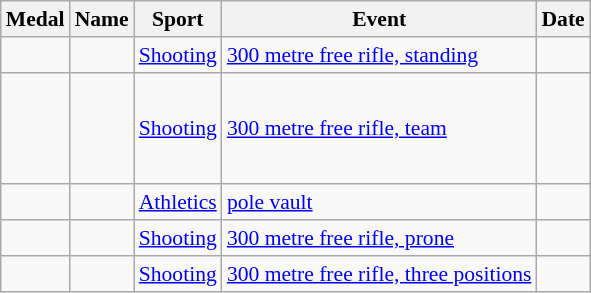<table class="wikitable sortable" style="font-size:90%">
<tr>
<th>Medal</th>
<th>Name</th>
<th>Sport</th>
<th>Event</th>
<th>Date</th>
</tr>
<tr>
<td> </td>
<td></td>
<td><a href='#'>Shooting</a></td>
<td><a href='#'>300 metre free rifle, standing</a></td>
<td></td>
</tr>
<tr>
<td> </td>
<td><br><br><br><br></td>
<td><a href='#'>Shooting</a></td>
<td><a href='#'>300 metre free rifle, team</a></td>
<td></td>
</tr>
<tr>
<td> </td>
<td></td>
<td><a href='#'>Athletics</a></td>
<td><a href='#'>pole vault</a></td>
<td></td>
</tr>
<tr>
<td> </td>
<td></td>
<td><a href='#'>Shooting</a></td>
<td><a href='#'>300 metre free rifle, prone</a></td>
<td></td>
</tr>
<tr>
<td> </td>
<td></td>
<td><a href='#'>Shooting</a></td>
<td><a href='#'>300 metre free rifle, three positions</a></td>
<td></td>
</tr>
</table>
